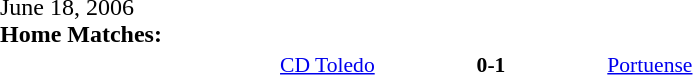<table width=100% cellspacing=1>
<tr>
<th width=20%></th>
<th width=12%></th>
<th width=20%></th>
<th></th>
</tr>
<tr>
<td>June 18, 2006<br><strong>Home Matches:</strong></td>
</tr>
<tr style=font-size:90%>
<td align=right><a href='#'>CD Toledo</a></td>
<td align=center><strong>0-1</strong></td>
<td><a href='#'>Portuense</a></td>
</tr>
</table>
